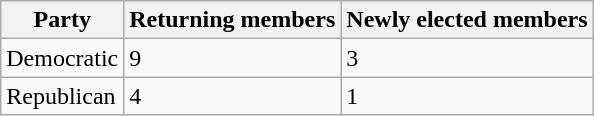<table class="wikitable">
<tr>
<th>Party</th>
<th>Returning members</th>
<th>Newly elected members</th>
</tr>
<tr>
<td>Democratic</td>
<td>9</td>
<td>3</td>
</tr>
<tr>
<td>Republican</td>
<td>4</td>
<td>1</td>
</tr>
</table>
